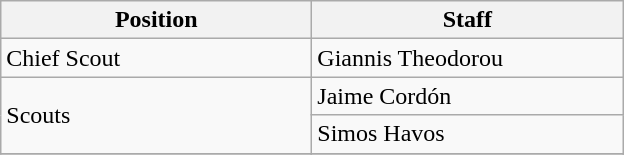<table class="wikitable" style="text-align: left">
<tr>
<th width=200>Position</th>
<th width=200>Staff</th>
</tr>
<tr>
<td>Chief Scout</td>
<td> Giannis Theodorou</td>
</tr>
<tr>
<td rowspan="3">Scouts</td>
<td> Jaime Cordón</td>
</tr>
<tr>
<td> Simos Havos</td>
</tr>
<tr>
</tr>
<tr>
</tr>
</table>
